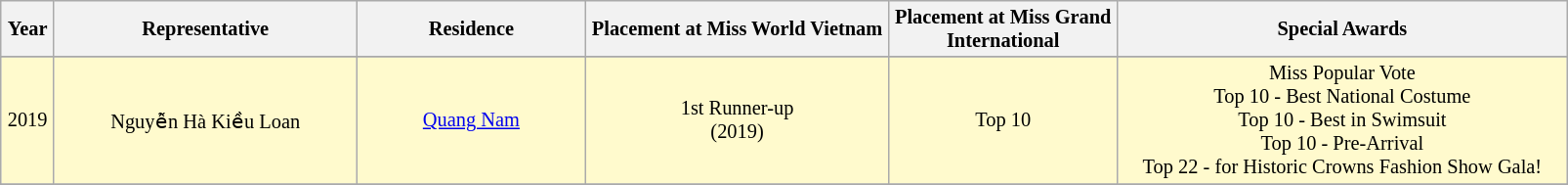<table class="wikitable sortable" style="font-size: 85%; text-align:center">
<tr>
<th width="30">Year</th>
<th width="200">Representative</th>
<th width="150">Residence</th>
<th width="200">Placement at Miss World Vietnam</th>
<th width="150">Placement at Miss Grand International</th>
<th width="300">Special Awards</th>
</tr>
<tr>
</tr>
<tr style="background-color:#FFFACD;">
<td>2019</td>
<td>Nguyễn Hà Kiều Loan</td>
<td><a href='#'>Quang Nam</a></td>
<td>1st Runner-up<br>(2019)</td>
<td>Top 10</td>
<td>Miss Popular Vote<br>Top 10 - Best National Costume<br>Top 10 - Best in Swimsuit<br>Top 10 - Pre-Arrival<br>Top 22 - for Historic Crowns Fashion Show Gala!</td>
</tr>
<tr>
</tr>
</table>
